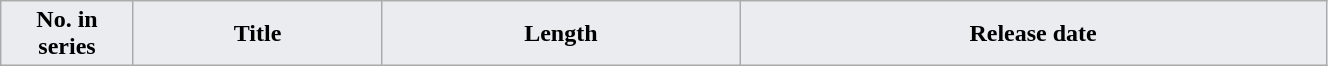<table class="wikitable plainrowheaders mw-collapsible mw-collapsed" style="width:70%; margin:1; background:#fff;">
<tr>
<th style="background:#eaecf0; width:10%;">No. in series</th>
<th style="background:#eaecf0; color: width:18%;">Title</th>
<th style="background:#eaecf0; color: width:10%;">Length</th>
<th style="background:#eaecf0; color: width:12%;">Release date<br>






















</th>
</tr>
</table>
